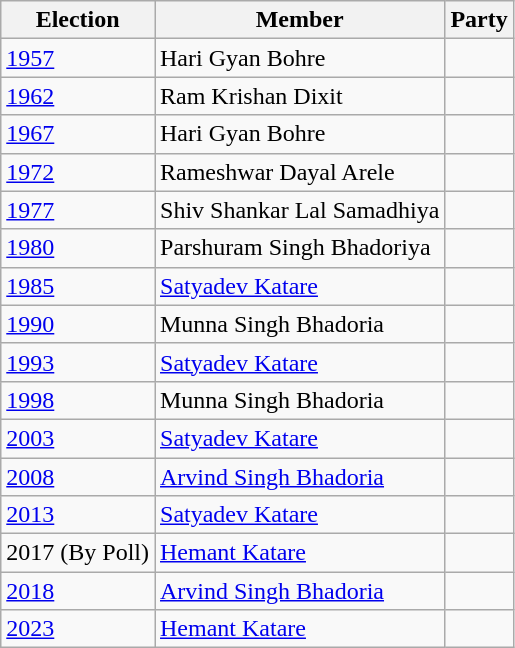<table class="wikitable sortable">
<tr>
<th>Election</th>
<th>Member</th>
<th colspan=2>Party</th>
</tr>
<tr>
<td><a href='#'>1957</a></td>
<td>Hari Gyan Bohre</td>
<td></td>
</tr>
<tr>
<td><a href='#'>1962</a></td>
<td>Ram Krishan Dixit</td>
<td></td>
</tr>
<tr>
<td><a href='#'>1967</a></td>
<td>Hari Gyan Bohre</td>
<td></td>
</tr>
<tr>
<td><a href='#'>1972</a></td>
<td>Rameshwar Dayal Arele</td>
<td></td>
</tr>
<tr>
<td><a href='#'>1977</a></td>
<td>Shiv Shankar Lal Samadhiya</td>
<td></td>
</tr>
<tr>
<td><a href='#'>1980</a></td>
<td>Parshuram Singh Bhadoriya</td>
<td></td>
</tr>
<tr>
<td><a href='#'>1985</a></td>
<td><a href='#'>Satyadev Katare</a></td>
<td></td>
</tr>
<tr>
<td><a href='#'>1990</a></td>
<td>Munna Singh Bhadoria</td>
<td></td>
</tr>
<tr>
<td><a href='#'>1993</a></td>
<td><a href='#'>Satyadev Katare</a></td>
<td></td>
</tr>
<tr>
<td><a href='#'>1998</a></td>
<td>Munna Singh Bhadoria</td>
<td></td>
</tr>
<tr>
<td><a href='#'>2003</a></td>
<td><a href='#'>Satyadev Katare</a></td>
<td></td>
</tr>
<tr>
<td><a href='#'>2008</a></td>
<td><a href='#'>Arvind Singh Bhadoria</a></td>
<td></td>
</tr>
<tr>
<td><a href='#'>2013</a></td>
<td><a href='#'>Satyadev Katare</a></td>
<td></td>
</tr>
<tr>
<td>2017 (By Poll)</td>
<td><a href='#'>Hemant Katare</a></td>
</tr>
<tr>
<td><a href='#'>2018</a></td>
<td><a href='#'>Arvind Singh Bhadoria</a></td>
<td></td>
</tr>
<tr>
<td><a href='#'>2023</a></td>
<td><a href='#'>Hemant Katare</a></td>
<td></td>
</tr>
</table>
